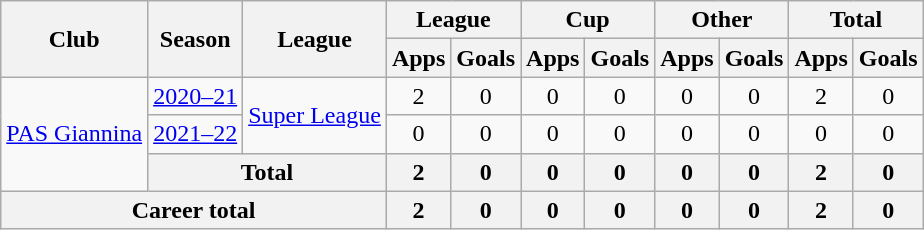<table class="wikitable" style="text-align:center">
<tr>
<th rowspan="2">Club</th>
<th rowspan="2">Season</th>
<th rowspan="2">League</th>
<th colspan="2">League</th>
<th colspan="2">Cup</th>
<th colspan="2">Other</th>
<th colspan="2">Total</th>
</tr>
<tr>
<th>Apps</th>
<th>Goals</th>
<th>Apps</th>
<th>Goals</th>
<th>Apps</th>
<th>Goals</th>
<th>Apps</th>
<th>Goals</th>
</tr>
<tr>
<td rowspan="3"><a href='#'>PAS Giannina</a></td>
<td><a href='#'>2020–21</a></td>
<td rowspan="2"><a href='#'>Super League</a></td>
<td>2</td>
<td>0</td>
<td>0</td>
<td>0</td>
<td>0</td>
<td>0</td>
<td>2</td>
<td>0</td>
</tr>
<tr>
<td><a href='#'>2021–22</a></td>
<td>0</td>
<td>0</td>
<td>0</td>
<td>0</td>
<td>0</td>
<td>0</td>
<td>0</td>
<td>0</td>
</tr>
<tr>
<th colspan="2">Total</th>
<th>2</th>
<th>0</th>
<th>0</th>
<th>0</th>
<th>0</th>
<th>0</th>
<th>2</th>
<th>0</th>
</tr>
<tr>
<th colspan="3">Career total</th>
<th>2</th>
<th>0</th>
<th>0</th>
<th>0</th>
<th>0</th>
<th>0</th>
<th>2</th>
<th>0</th>
</tr>
</table>
